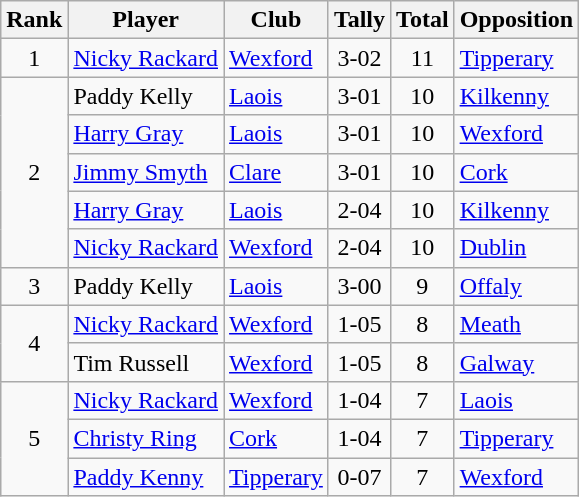<table class="wikitable">
<tr>
<th>Rank</th>
<th>Player</th>
<th>Club</th>
<th>Tally</th>
<th>Total</th>
<th>Opposition</th>
</tr>
<tr>
<td rowspan="1" style="text-align:center;">1</td>
<td><a href='#'>Nicky Rackard</a></td>
<td><a href='#'>Wexford</a></td>
<td align=center>3-02</td>
<td align=center>11</td>
<td><a href='#'>Tipperary</a></td>
</tr>
<tr>
<td rowspan="5" style="text-align:center;">2</td>
<td>Paddy Kelly</td>
<td><a href='#'>Laois</a></td>
<td align=center>3-01</td>
<td align=center>10</td>
<td><a href='#'>Kilkenny</a></td>
</tr>
<tr>
<td><a href='#'>Harry Gray</a></td>
<td><a href='#'>Laois</a></td>
<td align=center>3-01</td>
<td align=center>10</td>
<td><a href='#'>Wexford</a></td>
</tr>
<tr>
<td><a href='#'>Jimmy Smyth</a></td>
<td><a href='#'>Clare</a></td>
<td align=center>3-01</td>
<td align=center>10</td>
<td><a href='#'>Cork</a></td>
</tr>
<tr>
<td><a href='#'>Harry Gray</a></td>
<td><a href='#'>Laois</a></td>
<td align=center>2-04</td>
<td align=center>10</td>
<td><a href='#'>Kilkenny</a></td>
</tr>
<tr>
<td><a href='#'>Nicky Rackard</a></td>
<td><a href='#'>Wexford</a></td>
<td align=center>2-04</td>
<td align=center>10</td>
<td><a href='#'>Dublin</a></td>
</tr>
<tr>
<td rowspan="1" style="text-align:center;">3</td>
<td>Paddy Kelly</td>
<td><a href='#'>Laois</a></td>
<td align=center>3-00</td>
<td align=center>9</td>
<td><a href='#'>Offaly</a></td>
</tr>
<tr>
<td rowspan="2" style="text-align:center;">4</td>
<td><a href='#'>Nicky Rackard</a></td>
<td><a href='#'>Wexford</a></td>
<td align=center>1-05</td>
<td align=center>8</td>
<td><a href='#'>Meath</a></td>
</tr>
<tr>
<td>Tim Russell</td>
<td><a href='#'>Wexford</a></td>
<td align=center>1-05</td>
<td align=center>8</td>
<td><a href='#'>Galway</a></td>
</tr>
<tr>
<td rowspan="3" style="text-align:center;">5</td>
<td><a href='#'>Nicky Rackard</a></td>
<td><a href='#'>Wexford</a></td>
<td align=center>1-04</td>
<td align=center>7</td>
<td><a href='#'>Laois</a></td>
</tr>
<tr>
<td><a href='#'>Christy Ring</a></td>
<td><a href='#'>Cork</a></td>
<td align=center>1-04</td>
<td align=center>7</td>
<td><a href='#'>Tipperary</a></td>
</tr>
<tr>
<td><a href='#'>Paddy Kenny</a></td>
<td><a href='#'>Tipperary</a></td>
<td align=center>0-07</td>
<td align=center>7</td>
<td><a href='#'>Wexford</a></td>
</tr>
</table>
